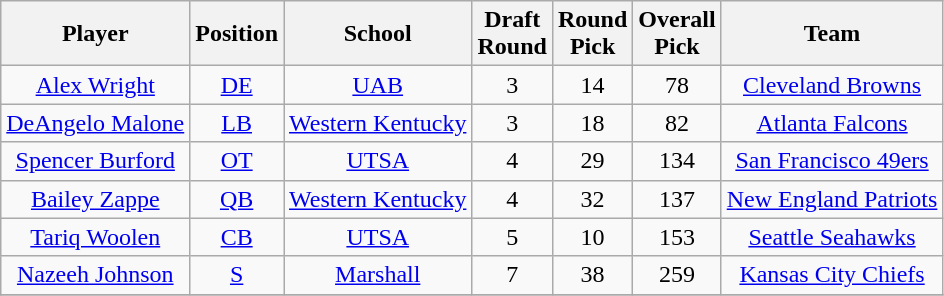<table class="wikitable sortable" border="1" style="text-align: center;">
<tr>
<th>Player</th>
<th>Position</th>
<th>School</th>
<th>Draft<br>Round</th>
<th>Round<br>Pick</th>
<th>Overall<br>Pick</th>
<th>Team</th>
</tr>
<tr>
<td><a href='#'>Alex Wright</a></td>
<td><a href='#'>DE</a></td>
<td><a href='#'>UAB</a></td>
<td>3</td>
<td>14</td>
<td>78</td>
<td><a href='#'>Cleveland Browns</a></td>
</tr>
<tr>
<td><a href='#'>DeAngelo Malone</a></td>
<td><a href='#'>LB</a></td>
<td><a href='#'>Western Kentucky</a></td>
<td>3</td>
<td>18</td>
<td>82</td>
<td><a href='#'>Atlanta Falcons</a></td>
</tr>
<tr>
<td><a href='#'>Spencer Burford</a></td>
<td><a href='#'>OT</a></td>
<td><a href='#'>UTSA</a></td>
<td>4</td>
<td>29</td>
<td>134</td>
<td><a href='#'>San Francisco 49ers</a></td>
</tr>
<tr>
<td><a href='#'>Bailey Zappe</a></td>
<td><a href='#'>QB</a></td>
<td><a href='#'>Western Kentucky</a></td>
<td>4</td>
<td>32</td>
<td>137</td>
<td><a href='#'>New England Patriots</a></td>
</tr>
<tr>
<td><a href='#'>Tariq Woolen</a></td>
<td><a href='#'>CB</a></td>
<td><a href='#'>UTSA</a></td>
<td>5</td>
<td>10</td>
<td>153</td>
<td><a href='#'>Seattle Seahawks</a></td>
</tr>
<tr>
<td><a href='#'>Nazeeh Johnson</a></td>
<td><a href='#'>S</a></td>
<td><a href='#'>Marshall</a></td>
<td>7</td>
<td>38</td>
<td>259</td>
<td><a href='#'>Kansas City Chiefs</a></td>
</tr>
<tr>
</tr>
</table>
